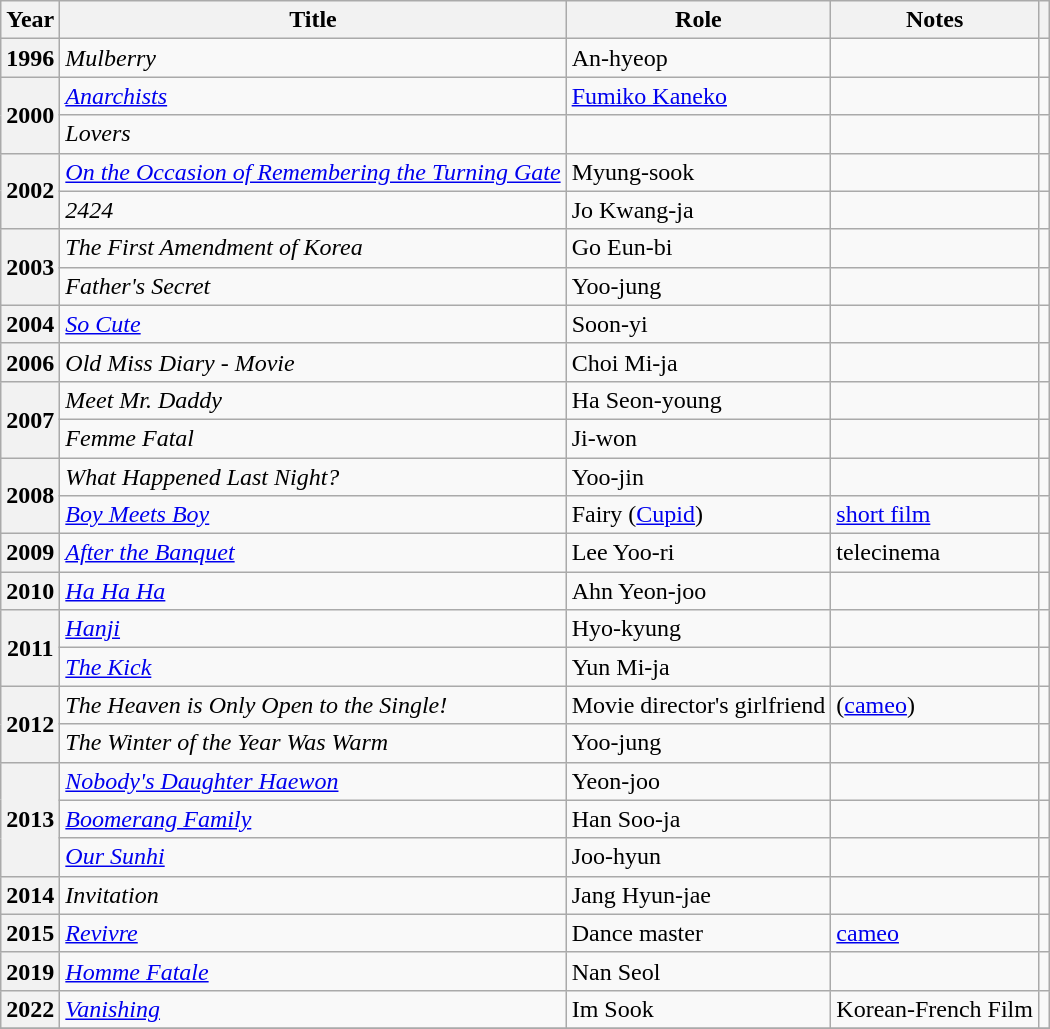<table class="wikitable sortable plainrowheaders">
<tr>
<th>Year</th>
<th>Title</th>
<th>Role</th>
<th scope="col">Notes</th>
<th scope="col" class="unsortable"></th>
</tr>
<tr>
<th scope="row">1996</th>
<td><em>Mulberry</em></td>
<td>An-hyeop</td>
<td></td>
<td></td>
</tr>
<tr>
<th scope="row" rowspan=2>2000</th>
<td><em><a href='#'>Anarchists</a></em></td>
<td><a href='#'>Fumiko Kaneko</a></td>
<td></td>
<td></td>
</tr>
<tr>
<td><em>Lovers</em></td>
<td></td>
<td></td>
<td></td>
</tr>
<tr>
<th scope="row" rowspan=2>2002</th>
<td><em><a href='#'>On the Occasion of Remembering the Turning Gate</a></em></td>
<td>Myung-sook</td>
<td></td>
<td></td>
</tr>
<tr>
<td><em>2424</em></td>
<td>Jo Kwang-ja</td>
<td></td>
<td></td>
</tr>
<tr>
<th scope="row" rowspan=2>2003</th>
<td><em>The First Amendment of Korea</em></td>
<td>Go Eun-bi</td>
<td></td>
<td></td>
</tr>
<tr>
<td><em>Father's Secret</em></td>
<td>Yoo-jung</td>
<td></td>
<td></td>
</tr>
<tr>
<th scope="row">2004</th>
<td><em><a href='#'>So Cute</a></em></td>
<td>Soon-yi</td>
<td></td>
<td></td>
</tr>
<tr>
<th scope="row">2006</th>
<td><em>Old Miss Diary - Movie</em></td>
<td>Choi Mi-ja</td>
<td></td>
<td></td>
</tr>
<tr>
<th scope="row" rowspan=2>2007</th>
<td><em>Meet Mr. Daddy</em></td>
<td>Ha Seon-young</td>
<td></td>
<td></td>
</tr>
<tr>
<td><em>Femme Fatal</em></td>
<td>Ji-won</td>
<td></td>
<td></td>
</tr>
<tr>
<th scope="row" rowspan=2>2008</th>
<td><em>What Happened Last Night?</em></td>
<td>Yoo-jin</td>
<td></td>
<td></td>
</tr>
<tr>
<td><em><a href='#'>Boy Meets Boy</a></em></td>
<td>Fairy (<a href='#'>Cupid</a>)</td>
<td><a href='#'>short film</a></td>
<td></td>
</tr>
<tr>
<th scope="row">2009</th>
<td><em><a href='#'>After the Banquet</a></em></td>
<td>Lee Yoo-ri</td>
<td>telecinema</td>
<td></td>
</tr>
<tr>
<th scope="row">2010</th>
<td><em><a href='#'>Ha Ha Ha</a></em></td>
<td>Ahn Yeon-joo</td>
<td></td>
<td></td>
</tr>
<tr>
<th scope="row" rowspan=2>2011</th>
<td><em><a href='#'>Hanji</a></em></td>
<td>Hyo-kyung</td>
<td></td>
<td></td>
</tr>
<tr>
<td><em><a href='#'>The Kick</a></em></td>
<td>Yun Mi-ja</td>
<td></td>
<td></td>
</tr>
<tr>
<th scope="row" rowspan=2>2012</th>
<td><em>The Heaven is Only Open to the Single!</em></td>
<td>Movie director's girlfriend</td>
<td>(<a href='#'>cameo</a>)</td>
<td></td>
</tr>
<tr>
<td><em>The Winter of the Year Was Warm</em></td>
<td>Yoo-jung</td>
<td></td>
<td></td>
</tr>
<tr>
<th scope="row" rowspan=3>2013</th>
<td><em><a href='#'>Nobody's Daughter Haewon</a></em></td>
<td>Yeon-joo</td>
<td></td>
<td></td>
</tr>
<tr>
<td><em><a href='#'>Boomerang Family</a></em></td>
<td>Han Soo-ja</td>
<td></td>
<td></td>
</tr>
<tr>
<td><em><a href='#'>Our Sunhi</a></em></td>
<td>Joo-hyun</td>
<td></td>
<td></td>
</tr>
<tr>
<th scope="row">2014</th>
<td><em>Invitation</em></td>
<td>Jang Hyun-jae</td>
<td></td>
<td></td>
</tr>
<tr>
<th scope="row">2015</th>
<td><em><a href='#'>Revivre</a></em></td>
<td>Dance master</td>
<td><a href='#'>cameo</a></td>
<td></td>
</tr>
<tr>
<th scope="row">2019</th>
<td><em><a href='#'>Homme Fatale</a></em></td>
<td>Nan Seol</td>
<td></td>
<td></td>
</tr>
<tr>
<th scope="row">2022</th>
<td><em><a href='#'>Vanishing</a></em></td>
<td>Im Sook</td>
<td>Korean-French Film</td>
<td></td>
</tr>
<tr>
</tr>
</table>
